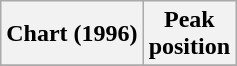<table class="wikitable plainrowheaders">
<tr>
<th>Chart (1996)</th>
<th>Peak<br>position</th>
</tr>
<tr>
</tr>
</table>
